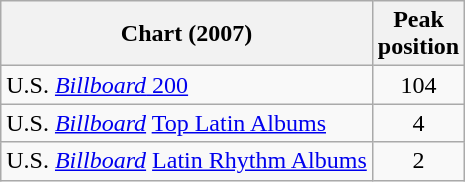<table class="wikitable">
<tr>
<th>Chart (2007)</th>
<th>Peak<br>position</th>
</tr>
<tr>
<td align="left">U.S. <a href='#'><em>Billboard</em> 200</a></td>
<td align="center">104</td>
</tr>
<tr>
<td align="left">U.S. <em><a href='#'>Billboard</a></em> <a href='#'>Top Latin Albums</a></td>
<td align="center">4</td>
</tr>
<tr>
<td align="left">U.S. <em><a href='#'>Billboard</a></em> <a href='#'>Latin Rhythm Albums</a></td>
<td align="center">2</td>
</tr>
</table>
